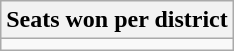<table class=wikitable style=float:right>
<tr>
<th>Seats won per district</th>
</tr>
<tr>
<td></td>
</tr>
</table>
